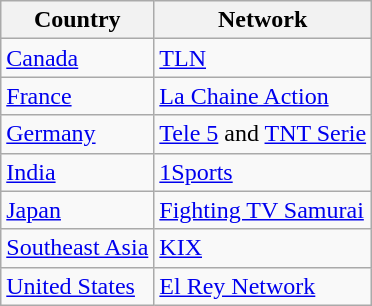<table class="wikitable">
<tr>
<th>Country</th>
<th>Network</th>
</tr>
<tr>
<td><a href='#'>Canada</a></td>
<td><a href='#'>TLN</a></td>
</tr>
<tr>
<td><a href='#'>France</a></td>
<td><a href='#'>La Chaine Action</a></td>
</tr>
<tr>
<td><a href='#'>Germany</a></td>
<td><a href='#'>Tele 5</a> and <a href='#'>TNT Serie</a></td>
</tr>
<tr>
<td><a href='#'>India</a></td>
<td><a href='#'>1Sports</a></td>
</tr>
<tr>
<td><a href='#'>Japan</a></td>
<td><a href='#'>Fighting TV Samurai</a></td>
</tr>
<tr>
<td><a href='#'>Southeast Asia</a></td>
<td><a href='#'>KIX</a></td>
</tr>
<tr>
<td><a href='#'>United States</a></td>
<td><a href='#'>El Rey Network</a></td>
</tr>
</table>
